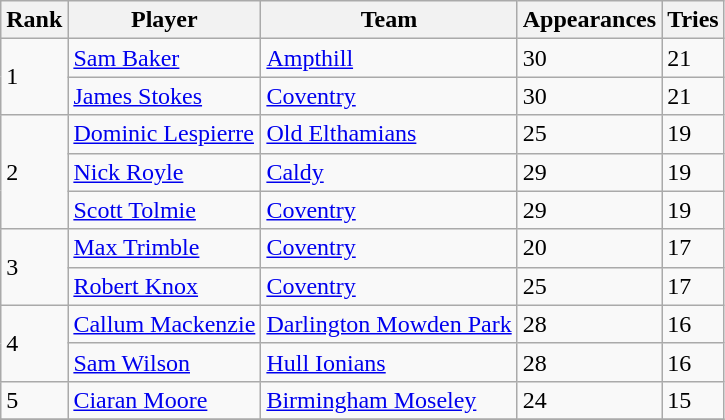<table class="wikitable">
<tr>
<th>Rank</th>
<th>Player</th>
<th>Team</th>
<th>Appearances</th>
<th>Tries</th>
</tr>
<tr>
<td rowspan=2>1</td>
<td> <a href='#'>Sam Baker</a></td>
<td><a href='#'>Ampthill</a></td>
<td>30</td>
<td>21</td>
</tr>
<tr>
<td> <a href='#'>James Stokes</a></td>
<td><a href='#'>Coventry</a></td>
<td>30</td>
<td>21</td>
</tr>
<tr>
<td rowspan=3>2</td>
<td> <a href='#'>Dominic Lespierre</a></td>
<td><a href='#'>Old Elthamians</a></td>
<td>25</td>
<td>19</td>
</tr>
<tr>
<td> <a href='#'>Nick Royle</a></td>
<td><a href='#'>Caldy</a></td>
<td>29</td>
<td>19</td>
</tr>
<tr>
<td> <a href='#'>Scott Tolmie</a></td>
<td><a href='#'>Coventry</a></td>
<td>29</td>
<td>19</td>
</tr>
<tr>
<td rowspan=2>3</td>
<td> <a href='#'>Max Trimble</a></td>
<td><a href='#'>Coventry</a></td>
<td>20</td>
<td>17</td>
</tr>
<tr>
<td> <a href='#'>Robert Knox</a></td>
<td><a href='#'>Coventry</a></td>
<td>25</td>
<td>17</td>
</tr>
<tr>
<td rowspan=2>4</td>
<td> <a href='#'>Callum Mackenzie</a></td>
<td><a href='#'>Darlington Mowden Park</a></td>
<td>28</td>
<td>16</td>
</tr>
<tr>
<td> <a href='#'>Sam Wilson</a></td>
<td><a href='#'>Hull Ionians</a></td>
<td>28</td>
<td>16</td>
</tr>
<tr>
<td>5</td>
<td> <a href='#'>Ciaran Moore</a></td>
<td><a href='#'>Birmingham Moseley</a></td>
<td>24</td>
<td>15</td>
</tr>
<tr>
</tr>
</table>
